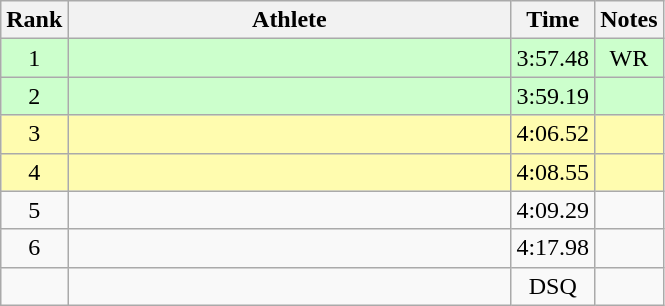<table class="wikitable" style="text-align:center">
<tr>
<th>Rank</th>
<th Style="width:18em">Athlete</th>
<th>Time</th>
<th>Notes</th>
</tr>
<tr style="background:#cfc">
<td>1</td>
<td style="text-align:left"></td>
<td>3:57.48</td>
<td>WR</td>
</tr>
<tr style="background:#cfc">
<td>2</td>
<td style="text-align:left"></td>
<td>3:59.19</td>
<td></td>
</tr>
<tr style="background:#fffcaf">
<td>3</td>
<td style="text-align:left"></td>
<td>4:06.52</td>
<td></td>
</tr>
<tr style="background:#fffcaf">
<td>4</td>
<td style="text-align:left"></td>
<td>4:08.55</td>
<td></td>
</tr>
<tr>
<td>5</td>
<td style="text-align:left"></td>
<td>4:09.29</td>
<td></td>
</tr>
<tr>
<td>6</td>
<td style="text-align:left"></td>
<td>4:17.98</td>
<td></td>
</tr>
<tr>
<td></td>
<td style="text-align:left"></td>
<td>DSQ</td>
<td></td>
</tr>
</table>
